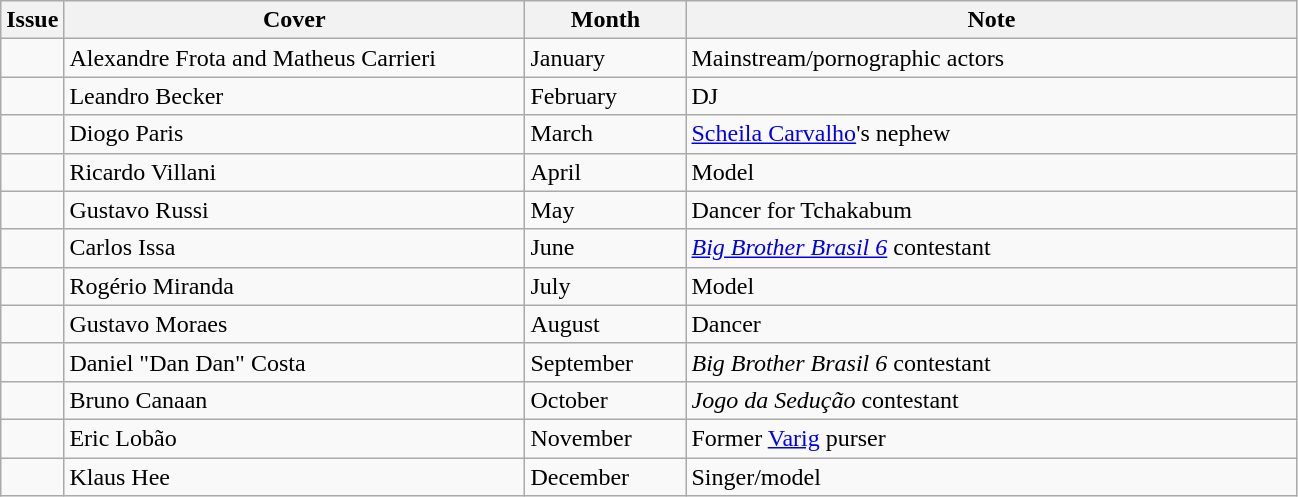<table class=wikitable>
<tr>
<th width="10">Issue</th>
<th width="300">Cover</th>
<th width="100">Month</th>
<th width="400">Note</th>
</tr>
<tr>
<td></td>
<td>Alexandre Frota and Matheus Carrieri</td>
<td>January</td>
<td>Mainstream/pornographic actors</td>
</tr>
<tr>
<td></td>
<td>Leandro Becker</td>
<td>February</td>
<td>DJ</td>
</tr>
<tr>
<td></td>
<td>Diogo Paris</td>
<td>March</td>
<td><a href='#'>Scheila Carvalho</a>'s nephew</td>
</tr>
<tr>
<td></td>
<td>Ricardo Villani</td>
<td>April</td>
<td>Model</td>
</tr>
<tr>
<td></td>
<td>Gustavo Russi</td>
<td>May</td>
<td>Dancer for Tchakabum</td>
</tr>
<tr>
<td></td>
<td>Carlos Issa</td>
<td>June</td>
<td><em><a href='#'>Big Brother Brasil 6</a></em> contestant</td>
</tr>
<tr>
<td></td>
<td>Rogério Miranda</td>
<td>July</td>
<td>Model</td>
</tr>
<tr>
<td></td>
<td>Gustavo Moraes</td>
<td>August</td>
<td>Dancer</td>
</tr>
<tr>
<td></td>
<td>Daniel "Dan Dan" Costa</td>
<td>September</td>
<td><em>Big Brother Brasil 6</em> contestant</td>
</tr>
<tr>
<td></td>
<td>Bruno Canaan</td>
<td>October</td>
<td><em>Jogo da Sedução</em> contestant</td>
</tr>
<tr>
<td></td>
<td>Eric Lobão</td>
<td>November</td>
<td>Former <a href='#'>Varig</a> purser</td>
</tr>
<tr>
<td></td>
<td>Klaus Hee</td>
<td>December</td>
<td>Singer/model</td>
</tr>
</table>
